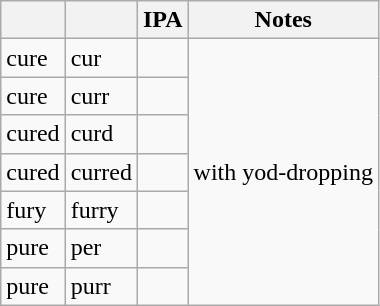<table class="wikitable sortable mw-collapsible mw-collapsed">
<tr>
<th></th>
<th></th>
<th>IPA</th>
<th>Notes</th>
</tr>
<tr>
<td>cure</td>
<td>cur</td>
<td></td>
<td rowspan=7>with yod-dropping</td>
</tr>
<tr>
<td>cure</td>
<td>curr</td>
<td></td>
</tr>
<tr>
<td>cured</td>
<td>curd</td>
<td></td>
</tr>
<tr>
<td>cured</td>
<td>curred</td>
<td></td>
</tr>
<tr>
<td>fury</td>
<td>furry</td>
<td></td>
</tr>
<tr>
<td>pure</td>
<td>per</td>
<td></td>
</tr>
<tr>
<td>pure</td>
<td>purr</td>
<td></td>
</tr>
</table>
